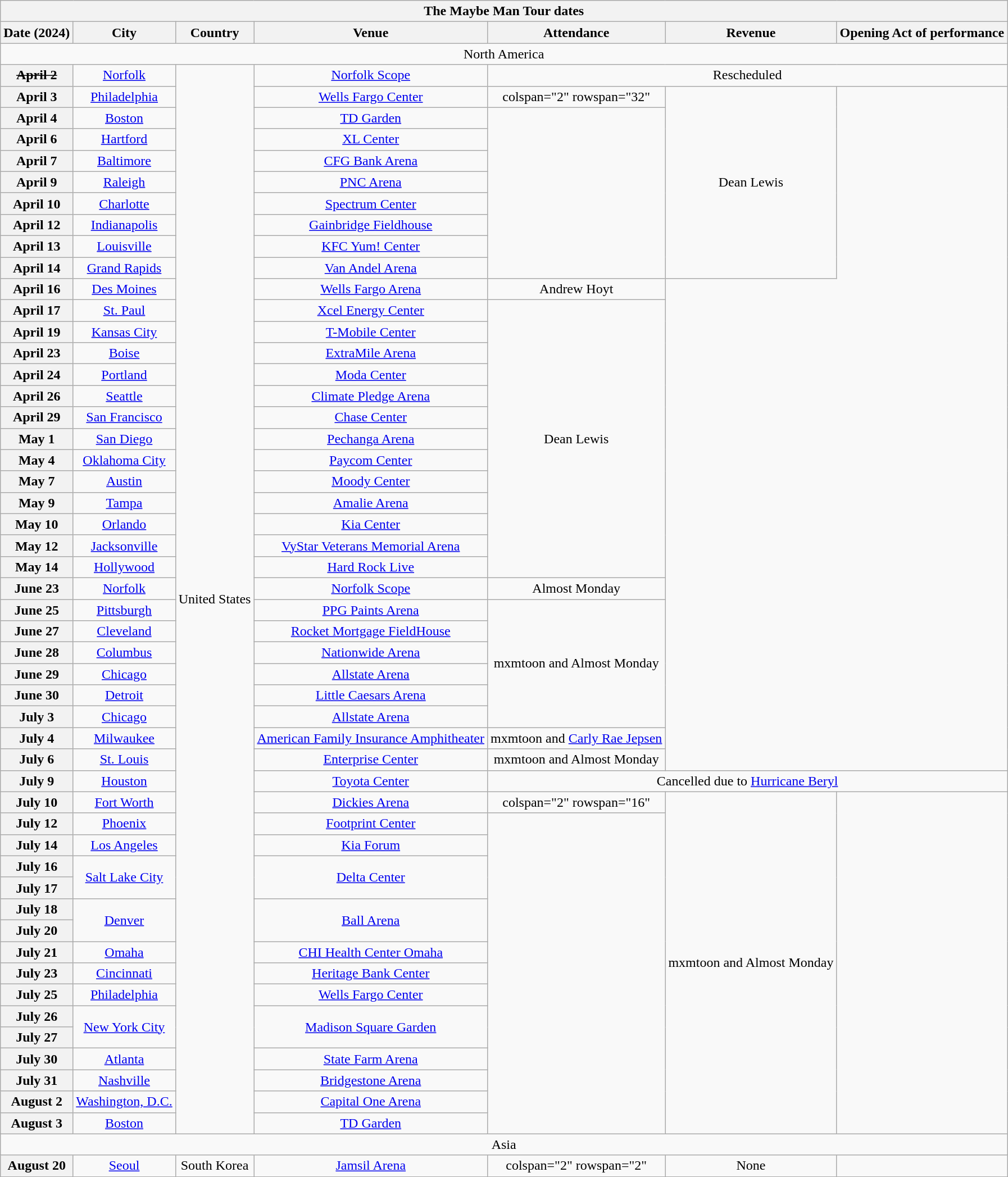<table class="wikitable collapsible" style="text-align:center;">
<tr>
<th colspan="7" scope="col" width="725">The Maybe Man Tour dates</th>
</tr>
<tr>
<th scope="col">Date (2024)</th>
<th scope="col">City</th>
<th scope="col">Country</th>
<th scope="col">Venue</th>
<th scope="col">Attendance</th>
<th scope="col">Revenue</th>
<th>Opening Act of performance</th>
</tr>
<tr>
<td colspan="7">North America</td>
</tr>
<tr>
<th scope="row"><s>April 2</s></th>
<td><a href='#'>Norfolk</a></td>
<td rowspan="50">United States</td>
<td><a href='#'>Norfolk Scope</a></td>
<td colspan="3">Rescheduled</td>
</tr>
<tr>
<th scope="row">April 3</th>
<td><a href='#'>Philadelphia</a></td>
<td><a href='#'>Wells Fargo Center</a></td>
<td>colspan="2" rowspan="32" </td>
<td rowspan="9">Dean Lewis</td>
</tr>
<tr>
<th scope="row">April 4</th>
<td><a href='#'>Boston</a></td>
<td><a href='#'>TD Garden</a></td>
</tr>
<tr>
<th scope="row">April 6</th>
<td><a href='#'>Hartford</a></td>
<td><a href='#'>XL Center</a></td>
</tr>
<tr>
<th scope="row">April 7</th>
<td><a href='#'>Baltimore</a></td>
<td><a href='#'>CFG Bank Arena</a></td>
</tr>
<tr>
<th scope="row">April 9</th>
<td><a href='#'>Raleigh</a></td>
<td><a href='#'>PNC Arena</a></td>
</tr>
<tr>
<th scope="row">April 10</th>
<td><a href='#'>Charlotte</a></td>
<td><a href='#'>Spectrum Center</a></td>
</tr>
<tr>
<th scope="row">April 12</th>
<td><a href='#'>Indianapolis</a></td>
<td><a href='#'>Gainbridge Fieldhouse</a></td>
</tr>
<tr>
<th scope="row">April 13</th>
<td><a href='#'>Louisville</a></td>
<td><a href='#'>KFC Yum! Center</a></td>
</tr>
<tr>
<th scope="row">April 14</th>
<td><a href='#'>Grand Rapids</a></td>
<td><a href='#'>Van Andel Arena</a></td>
</tr>
<tr>
<th scope="row">April 16</th>
<td><a href='#'>Des Moines</a></td>
<td><a href='#'>Wells Fargo Arena</a></td>
<td>Andrew Hoyt</td>
</tr>
<tr>
<th scope="row">April 17</th>
<td><a href='#'>St. Paul</a></td>
<td><a href='#'>Xcel Energy Center</a></td>
<td rowspan="13">Dean Lewis</td>
</tr>
<tr>
<th scope="row">April 19</th>
<td><a href='#'>Kansas City</a></td>
<td><a href='#'>T-Mobile Center</a></td>
</tr>
<tr>
<th scope="row">April 23</th>
<td><a href='#'>Boise</a></td>
<td><a href='#'>ExtraMile Arena</a></td>
</tr>
<tr>
<th scope="row">April 24</th>
<td><a href='#'>Portland</a></td>
<td><a href='#'>Moda Center</a></td>
</tr>
<tr>
<th scope="row">April 26</th>
<td><a href='#'>Seattle</a></td>
<td><a href='#'>Climate Pledge Arena</a></td>
</tr>
<tr>
<th scope="row">April 29</th>
<td><a href='#'>San Francisco</a></td>
<td><a href='#'>Chase Center</a></td>
</tr>
<tr>
<th scope="row">May 1</th>
<td><a href='#'>San Diego</a></td>
<td><a href='#'>Pechanga Arena</a></td>
</tr>
<tr>
<th scope="row">May 4</th>
<td><a href='#'>Oklahoma City</a></td>
<td><a href='#'>Paycom Center</a></td>
</tr>
<tr>
<th scope="row">May 7</th>
<td><a href='#'>Austin</a></td>
<td><a href='#'>Moody Center</a></td>
</tr>
<tr>
<th scope="row">May 9</th>
<td><a href='#'>Tampa</a></td>
<td><a href='#'>Amalie Arena</a></td>
</tr>
<tr>
<th scope="row">May 10</th>
<td><a href='#'>Orlando</a></td>
<td><a href='#'>Kia Center</a></td>
</tr>
<tr>
<th scope="row">May 12</th>
<td><a href='#'>Jacksonville</a></td>
<td><a href='#'>VyStar Veterans Memorial Arena</a></td>
</tr>
<tr>
<th scope="row">May 14</th>
<td><a href='#'>Hollywood</a></td>
<td><a href='#'>Hard Rock Live</a></td>
</tr>
<tr>
<th scope="row">June 23</th>
<td><a href='#'>Norfolk</a></td>
<td><a href='#'>Norfolk Scope</a></td>
<td>Almost Monday</td>
</tr>
<tr>
<th scope="row">June 25</th>
<td><a href='#'>Pittsburgh</a></td>
<td><a href='#'>PPG Paints Arena</a></td>
<td rowspan="6">mxmtoon and Almost Monday</td>
</tr>
<tr>
<th scope="row">June 27</th>
<td><a href='#'>Cleveland</a></td>
<td><a href='#'>Rocket Mortgage FieldHouse</a></td>
</tr>
<tr>
<th scope="row">June 28</th>
<td><a href='#'>Columbus</a></td>
<td><a href='#'>Nationwide Arena</a></td>
</tr>
<tr>
<th scope="row">June 29</th>
<td><a href='#'>Chicago</a></td>
<td><a href='#'>Allstate Arena</a></td>
</tr>
<tr>
<th scope="row">June 30</th>
<td><a href='#'>Detroit</a></td>
<td><a href='#'>Little Caesars Arena</a></td>
</tr>
<tr>
<th scope="row">July 3</th>
<td><a href='#'>Chicago</a></td>
<td><a href='#'>Allstate Arena</a></td>
</tr>
<tr>
<th scope="row">July 4</th>
<td><a href='#'>Milwaukee</a></td>
<td><a href='#'>American Family Insurance Amphitheater</a></td>
<td>mxmtoon and <a href='#'>Carly Rae Jepsen</a></td>
</tr>
<tr>
<th scope="row">July 6</th>
<td><a href='#'>St. Louis</a></td>
<td><a href='#'>Enterprise Center</a></td>
<td>mxmtoon and Almost Monday</td>
</tr>
<tr>
<th scope="row">July 9</th>
<td><a href='#'>Houston</a></td>
<td><a href='#'>Toyota Center</a></td>
<td colspan="3">Cancelled due to <a href='#'>Hurricane Beryl</a></td>
</tr>
<tr>
<th scope="row">July 10</th>
<td><a href='#'>Fort Worth</a></td>
<td><a href='#'>Dickies Arena</a></td>
<td>colspan="2" rowspan="16" </td>
<td rowspan="16">mxmtoon and Almost Monday</td>
</tr>
<tr>
<th scope="row">July 12</th>
<td><a href='#'>Phoenix</a></td>
<td><a href='#'>Footprint Center</a></td>
</tr>
<tr>
<th scope="row">July 14</th>
<td><a href='#'>Los Angeles</a></td>
<td><a href='#'>Kia Forum</a></td>
</tr>
<tr>
<th scope="row">July 16</th>
<td rowspan="2"><a href='#'>Salt Lake City</a></td>
<td rowspan="2"><a href='#'>Delta Center</a></td>
</tr>
<tr>
<th scope="row">July 17</th>
</tr>
<tr>
<th scope="row">July 18</th>
<td rowspan="2"><a href='#'>Denver</a></td>
<td rowspan="2"><a href='#'>Ball Arena</a></td>
</tr>
<tr>
<th scope="row">July 20</th>
</tr>
<tr>
<th scope="row">July 21</th>
<td><a href='#'>Omaha</a></td>
<td><a href='#'>CHI Health Center Omaha</a></td>
</tr>
<tr>
<th scope="row">July 23</th>
<td><a href='#'>Cincinnati</a></td>
<td><a href='#'>Heritage Bank Center</a></td>
</tr>
<tr>
<th scope="row">July 25</th>
<td><a href='#'>Philadelphia</a></td>
<td><a href='#'>Wells Fargo Center</a></td>
</tr>
<tr>
<th scope="row">July 26</th>
<td rowspan="2"><a href='#'>New York City</a></td>
<td rowspan="2"><a href='#'>Madison Square Garden</a></td>
</tr>
<tr>
<th scope="row">July 27</th>
</tr>
<tr>
<th scope="row">July 30</th>
<td><a href='#'>Atlanta</a></td>
<td><a href='#'>State Farm Arena</a></td>
</tr>
<tr>
<th scope="row">July 31</th>
<td><a href='#'>Nashville</a></td>
<td><a href='#'>Bridgestone Arena</a></td>
</tr>
<tr>
<th scope="row">August 2</th>
<td><a href='#'>Washington, D.C.</a></td>
<td><a href='#'>Capital One Arena</a></td>
</tr>
<tr>
<th scope="row">August 3</th>
<td><a href='#'>Boston</a></td>
<td><a href='#'>TD Garden</a></td>
</tr>
<tr>
<td colspan="7">Asia</td>
</tr>
<tr>
<th scope="row">August 20</th>
<td><a href='#'>Seoul</a></td>
<td>South Korea</td>
<td><a href='#'>Jamsil Arena</a></td>
<td>colspan="2" rowspan="2" </td>
<td rowspan="2">None</td>
</tr>
</table>
